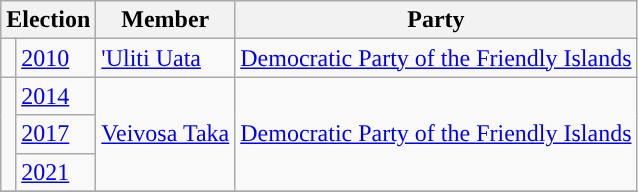<table class="wikitable">
<tr>
<th colspan="2">Election</th>
<th>Member</th>
<th>Party</th>
</tr>
<tr>
<td style="background-color: "></td>
<td><a href='#'>2010</a></td>
<td><a href='#'>'Uliti Uata</a></td>
<td><a href='#'>Democratic Party of the Friendly Islands</a></td>
</tr>
<tr>
<td rowspan="3" style="background-color: "></td>
<td><a href='#'>2014</a></td>
<td rowspan="3"><a href='#'>Veivosa Taka</a></td>
<td rowspan="3"><a href='#'>Democratic Party of the Friendly Islands</a></td>
</tr>
<tr>
<td><a href='#'>2017</a></td>
</tr>
<tr>
<td><a href='#'>2021</a></td>
</tr>
<tr>
</tr>
</table>
